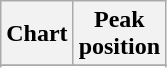<table class="wikitable sortable plainrowheaders">
<tr>
<th>Chart</th>
<th>Peak<br>position</th>
</tr>
<tr>
</tr>
<tr>
</tr>
<tr>
</tr>
<tr>
</tr>
<tr>
</tr>
<tr>
</tr>
<tr>
</tr>
<tr>
</tr>
</table>
